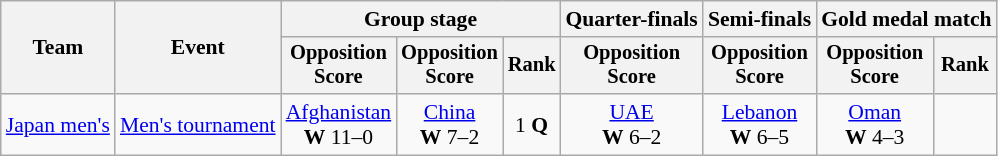<table class="wikitable" style="font-size:90%">
<tr>
<th rowspan=2>Team</th>
<th rowspan=2>Event</th>
<th colspan=3>Group stage</th>
<th>Quarter-finals</th>
<th>Semi-finals</th>
<th colspan=2>Gold medal match</th>
</tr>
<tr style="font-size:95%">
<th>Opposition<br>Score</th>
<th>Opposition<br>Score</th>
<th>Rank</th>
<th>Opposition<br>Score</th>
<th>Opposition<br>Score</th>
<th>Opposition<br>Score</th>
<th>Rank</th>
</tr>
<tr align=center>
<td align=left><a href='#'>Japan men's</a></td>
<td align=left><a href='#'>Men's tournament</a></td>
<td> <a href='#'>Afghanistan</a><br><strong>W</strong> 11–0</td>
<td> <a href='#'>China</a><br><strong>W</strong> 7–2</td>
<td>1 <strong>Q</strong></td>
<td> <a href='#'>UAE</a><br><strong>W</strong> 6–2</td>
<td> <a href='#'>Lebanon</a><br><strong>W</strong> 6–5</td>
<td> <a href='#'>Oman</a><br><strong>W</strong> 4–3</td>
<td></td>
</tr>
</table>
